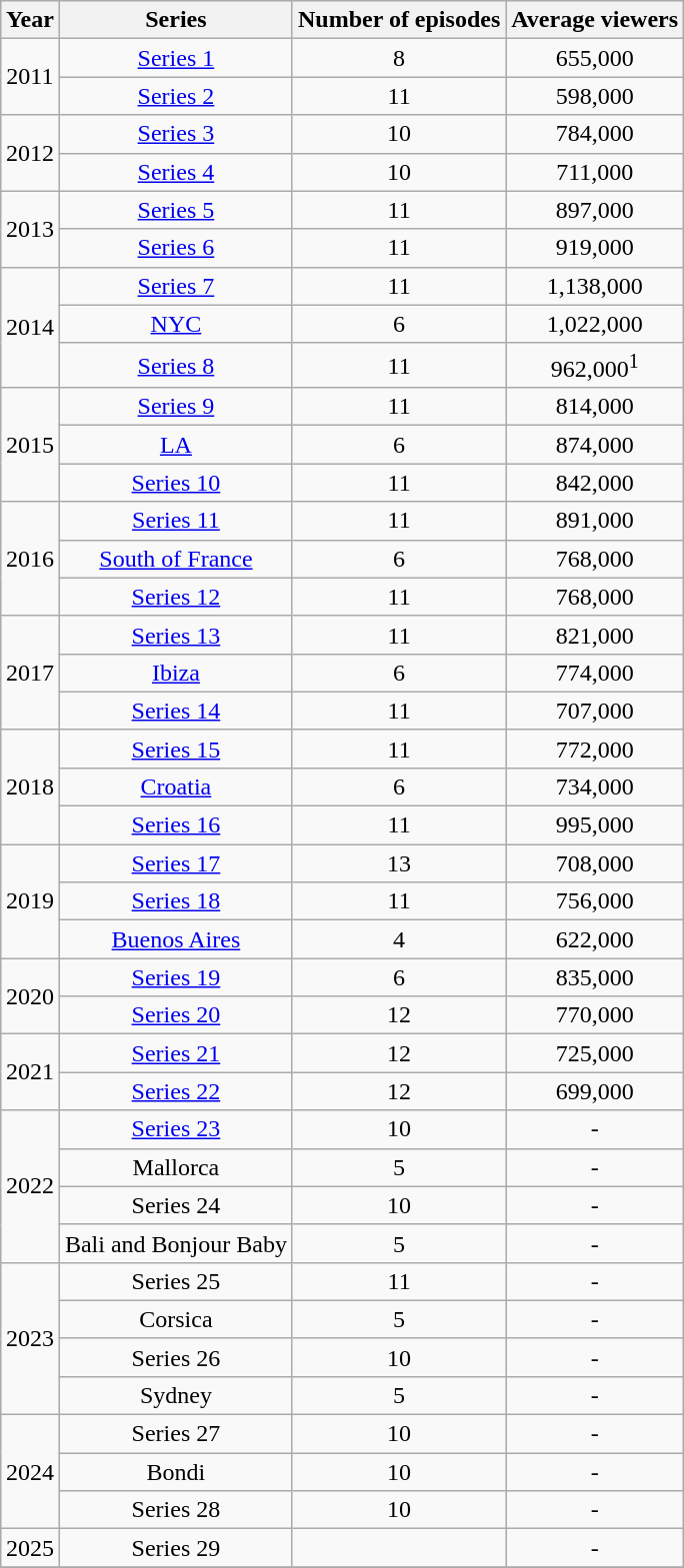<table class="wikitable" style="text-align:center; margin:auto;">
<tr>
<th>Year</th>
<th>Series</th>
<th>Number of episodes</th>
<th>Average viewers</th>
</tr>
<tr>
<td rowspan="2">2011</td>
<td><a href='#'>Series 1</a></td>
<td>8</td>
<td>655,000</td>
</tr>
<tr>
<td><a href='#'>Series 2</a></td>
<td>11</td>
<td>598,000</td>
</tr>
<tr>
<td rowspan="2">2012</td>
<td><a href='#'>Series 3</a></td>
<td>10</td>
<td>784,000</td>
</tr>
<tr>
<td><a href='#'>Series 4</a></td>
<td>10</td>
<td>711,000</td>
</tr>
<tr>
<td rowspan="2">2013</td>
<td><a href='#'>Series 5</a></td>
<td>11</td>
<td>897,000</td>
</tr>
<tr>
<td><a href='#'>Series 6</a></td>
<td>11</td>
<td>919,000</td>
</tr>
<tr>
<td rowspan="3">2014</td>
<td><a href='#'>Series 7</a></td>
<td>11</td>
<td>1,138,000</td>
</tr>
<tr>
<td><a href='#'>NYC</a></td>
<td>6</td>
<td>1,022,000</td>
</tr>
<tr>
<td><a href='#'>Series 8</a></td>
<td>11</td>
<td>962,000<sup>1</sup></td>
</tr>
<tr>
<td rowspan="3">2015</td>
<td><a href='#'>Series 9</a></td>
<td>11</td>
<td>814,000</td>
</tr>
<tr>
<td><a href='#'>LA</a></td>
<td>6</td>
<td>874,000</td>
</tr>
<tr>
<td><a href='#'>Series 10</a></td>
<td>11</td>
<td>842,000</td>
</tr>
<tr>
<td rowspan="3">2016</td>
<td><a href='#'>Series 11</a></td>
<td>11</td>
<td>891,000</td>
</tr>
<tr>
<td><a href='#'>South of France</a></td>
<td>6</td>
<td>768,000</td>
</tr>
<tr>
<td><a href='#'>Series 12</a></td>
<td>11</td>
<td>768,000</td>
</tr>
<tr>
<td rowspan="3">2017</td>
<td><a href='#'>Series 13</a></td>
<td>11</td>
<td>821,000</td>
</tr>
<tr>
<td><a href='#'>Ibiza</a></td>
<td>6</td>
<td>774,000</td>
</tr>
<tr>
<td><a href='#'>Series 14</a></td>
<td>11</td>
<td>707,000</td>
</tr>
<tr>
<td rowspan="3">2018</td>
<td><a href='#'>Series 15</a></td>
<td>11</td>
<td>772,000</td>
</tr>
<tr>
<td><a href='#'>Croatia</a></td>
<td>6</td>
<td>734,000</td>
</tr>
<tr>
<td><a href='#'>Series 16</a></td>
<td>11</td>
<td>995,000</td>
</tr>
<tr>
<td rowspan="3">2019</td>
<td><a href='#'>Series 17</a></td>
<td>13</td>
<td>708,000</td>
</tr>
<tr>
<td><a href='#'>Series 18</a></td>
<td>11</td>
<td>756,000</td>
</tr>
<tr>
<td><a href='#'>Buenos Aires</a></td>
<td>4</td>
<td>622,000</td>
</tr>
<tr>
<td rowspan="2">2020</td>
<td><a href='#'>Series 19</a></td>
<td>6</td>
<td>835,000</td>
</tr>
<tr>
<td><a href='#'>Series 20</a></td>
<td>12</td>
<td>770,000</td>
</tr>
<tr>
<td rowspan="2">2021</td>
<td><a href='#'>Series 21</a></td>
<td>12</td>
<td>725,000</td>
</tr>
<tr>
<td><a href='#'>Series 22</a></td>
<td>12</td>
<td>699,000</td>
</tr>
<tr>
<td rowspan="4">2022</td>
<td><a href='#'>Series 23</a></td>
<td>10</td>
<td>-</td>
</tr>
<tr>
<td>Mallorca</td>
<td>5</td>
<td>-</td>
</tr>
<tr>
<td>Series 24</td>
<td>10</td>
<td>-</td>
</tr>
<tr>
<td>Bali and Bonjour Baby</td>
<td>5</td>
<td>-</td>
</tr>
<tr>
<td rowspan="4">2023</td>
<td>Series 25</td>
<td>11</td>
<td>-</td>
</tr>
<tr>
<td>Corsica</td>
<td>5</td>
<td>-</td>
</tr>
<tr>
<td>Series 26</td>
<td>10</td>
<td>-</td>
</tr>
<tr>
<td>Sydney</td>
<td>5</td>
<td>-</td>
</tr>
<tr>
<td rowspan="3">2024</td>
<td>Series 27</td>
<td>10</td>
<td>-</td>
</tr>
<tr>
<td>Bondi</td>
<td>10</td>
<td>-</td>
</tr>
<tr>
<td>Series 28</td>
<td>10</td>
<td>-</td>
</tr>
<tr>
<td>2025</td>
<td>Series 29</td>
<td></td>
<td>-</td>
</tr>
<tr>
</tr>
</table>
